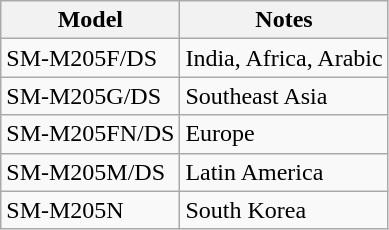<table class="wikitable">
<tr>
<th>Model</th>
<th>Notes</th>
</tr>
<tr>
<td>SM-M205F/DS</td>
<td>India, Africa, Arabic</td>
</tr>
<tr>
<td>SM-M205G/DS</td>
<td>Southeast Asia</td>
</tr>
<tr>
<td>SM-M205FN/DS</td>
<td>Europe</td>
</tr>
<tr>
<td>SM-M205M/DS</td>
<td>Latin America</td>
</tr>
<tr>
<td>SM-M205N</td>
<td>South Korea</td>
</tr>
</table>
